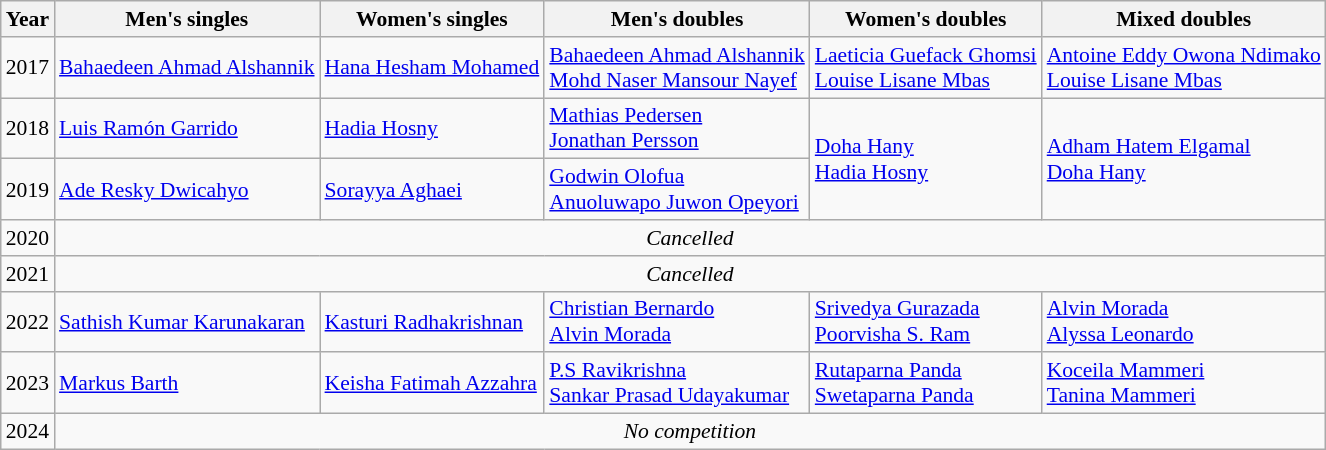<table class=wikitable style="font-size:90%">
<tr>
<th>Year</th>
<th>Men's singles</th>
<th>Women's singles</th>
<th>Men's doubles</th>
<th>Women's doubles</th>
<th>Mixed doubles</th>
</tr>
<tr>
<td>2017</td>
<td> <a href='#'>Bahaedeen Ahmad Alshannik</a></td>
<td> <a href='#'>Hana Hesham Mohamed</a></td>
<td> <a href='#'>Bahaedeen Ahmad Alshannik</a><br> <a href='#'>Mohd Naser Mansour Nayef</a></td>
<td> <a href='#'>Laeticia Guefack Ghomsi</a><br> <a href='#'>Louise Lisane Mbas</a></td>
<td> <a href='#'>Antoine Eddy Owona Ndimako</a><br> <a href='#'>Louise Lisane Mbas</a></td>
</tr>
<tr>
<td>2018</td>
<td> <a href='#'>Luis Ramón Garrido</a></td>
<td> <a href='#'>Hadia Hosny</a></td>
<td> <a href='#'>Mathias Pedersen</a><br> <a href='#'>Jonathan Persson</a></td>
<td rowspan=2> <a href='#'>Doha Hany</a><br> <a href='#'>Hadia Hosny</a></td>
<td rowspan=2> <a href='#'>Adham Hatem Elgamal</a><br> <a href='#'>Doha Hany</a></td>
</tr>
<tr>
<td>2019</td>
<td> <a href='#'>Ade Resky Dwicahyo</a></td>
<td> <a href='#'>Sorayya Aghaei</a></td>
<td> <a href='#'>Godwin Olofua</a><br> <a href='#'>Anuoluwapo Juwon Opeyori</a></td>
</tr>
<tr>
<td>2020</td>
<td colspan="5" align="center"><em>Cancelled</em></td>
</tr>
<tr>
<td>2021</td>
<td colspan="5" align="center"><em>Cancelled</em></td>
</tr>
<tr>
<td>2022</td>
<td> <a href='#'>Sathish Kumar Karunakaran</a></td>
<td> <a href='#'>Kasturi Radhakrishnan</a></td>
<td> <a href='#'>Christian Bernardo</a><br> <a href='#'>Alvin Morada</a></td>
<td> <a href='#'>Srivedya Gurazada</a><br> <a href='#'>Poorvisha S. Ram</a></td>
<td> <a href='#'>Alvin Morada</a><br> <a href='#'>Alyssa Leonardo</a></td>
</tr>
<tr>
<td>2023</td>
<td> <a href='#'>Markus Barth</a></td>
<td> <a href='#'>Keisha Fatimah Azzahra</a></td>
<td> <a href='#'>P.S Ravikrishna</a> <br> <a href='#'>Sankar Prasad Udayakumar</a></td>
<td> <a href='#'>Rutaparna Panda</a><br> <a href='#'>Swetaparna Panda</a></td>
<td> <a href='#'>Koceila Mammeri</a><br> <a href='#'>Tanina Mammeri</a></td>
</tr>
<tr>
<td>2024</td>
<td colspan=5 align=center><em>No competition</em></td>
</tr>
</table>
